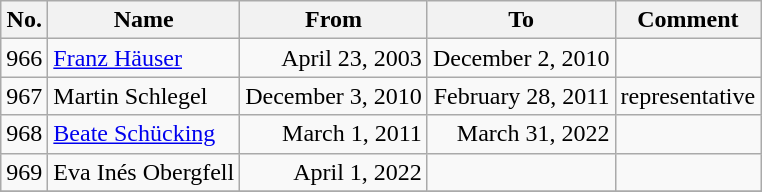<table class="wikitable">
<tr>
<th bgcolor="silver">No.</th>
<th bgcolor="silver">Name</th>
<th bgcolor="silver">From</th>
<th bgcolor="silver">To</th>
<th bgcolor="silver">Comment</th>
</tr>
<tr>
<td>966</td>
<td><a href='#'>Franz Häuser</a></td>
<td align="right">April 23, 2003</td>
<td align="right">December 2, 2010</td>
<td></td>
</tr>
<tr>
<td>967</td>
<td>Martin Schlegel</td>
<td align="right">December 3, 2010</td>
<td align="right">February 28, 2011</td>
<td>representative</td>
</tr>
<tr>
<td>968</td>
<td><a href='#'>Beate Schücking</a></td>
<td align="right">March 1, 2011</td>
<td align="right">March 31, 2022</td>
<td></td>
</tr>
<tr>
<td>969</td>
<td>Eva Inés Obergfell</td>
<td align="right">April 1, 2022</td>
<td align="right"></td>
<td></td>
</tr>
<tr>
</tr>
</table>
